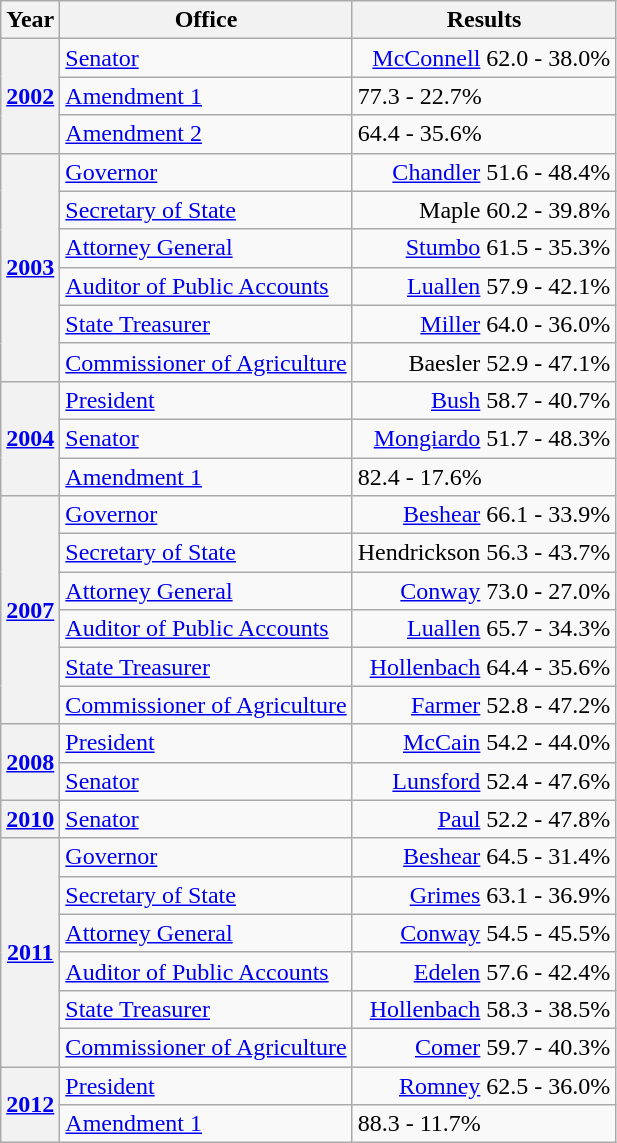<table class=wikitable>
<tr>
<th>Year</th>
<th>Office</th>
<th>Results</th>
</tr>
<tr>
<th rowspan=3><a href='#'>2002</a></th>
<td><a href='#'>Senator</a></td>
<td align="right" ><a href='#'>McConnell</a> 62.0 - 38.0%</td>
</tr>
<tr>
<td><a href='#'>Amendment 1</a></td>
<td> 77.3 - 22.7%</td>
</tr>
<tr>
<td><a href='#'>Amendment 2</a></td>
<td> 64.4 - 35.6%</td>
</tr>
<tr>
<th rowspan=6><a href='#'>2003</a></th>
<td><a href='#'>Governor</a></td>
<td align="right" ><a href='#'>Chandler</a> 51.6 - 48.4%</td>
</tr>
<tr>
<td><a href='#'>Secretary of State</a></td>
<td align="right" >Maple 60.2 - 39.8%</td>
</tr>
<tr>
<td><a href='#'>Attorney General</a></td>
<td align="right" ><a href='#'>Stumbo</a> 61.5 - 35.3%</td>
</tr>
<tr>
<td><a href='#'>Auditor of Public Accounts</a></td>
<td align="right" ><a href='#'>Luallen</a> 57.9 - 42.1%</td>
</tr>
<tr>
<td><a href='#'>State Treasurer</a></td>
<td align="right" ><a href='#'>Miller</a> 64.0 - 36.0%</td>
</tr>
<tr>
<td><a href='#'>Commissioner of Agriculture</a></td>
<td align="right" >Baesler 52.9 - 47.1%</td>
</tr>
<tr>
<th rowspan=3><a href='#'>2004</a></th>
<td><a href='#'>President</a></td>
<td align="right" ><a href='#'>Bush</a> 58.7 - 40.7%</td>
</tr>
<tr>
<td><a href='#'>Senator</a></td>
<td align="right" ><a href='#'>Mongiardo</a> 51.7 - 48.3%</td>
</tr>
<tr>
<td><a href='#'>Amendment 1</a></td>
<td> 82.4 - 17.6%</td>
</tr>
<tr>
<th rowspan=6><a href='#'>2007</a></th>
<td><a href='#'>Governor</a></td>
<td align="right" ><a href='#'>Beshear</a> 66.1 - 33.9%</td>
</tr>
<tr>
<td><a href='#'>Secretary of State</a></td>
<td align="right" >Hendrickson 56.3 - 43.7%</td>
</tr>
<tr>
<td><a href='#'>Attorney General</a></td>
<td align="right" ><a href='#'>Conway</a> 73.0 - 27.0%</td>
</tr>
<tr>
<td><a href='#'>Auditor of Public Accounts</a></td>
<td align="right" ><a href='#'>Luallen</a> 65.7 - 34.3%</td>
</tr>
<tr>
<td><a href='#'>State Treasurer</a></td>
<td align="right" ><a href='#'>Hollenbach</a> 64.4 - 35.6%</td>
</tr>
<tr>
<td><a href='#'>Commissioner of Agriculture</a></td>
<td align="right" ><a href='#'>Farmer</a> 52.8 - 47.2%</td>
</tr>
<tr>
<th rowspan=2><a href='#'>2008</a></th>
<td><a href='#'>President</a></td>
<td align="right" ><a href='#'>McCain</a> 54.2 - 44.0%</td>
</tr>
<tr>
<td><a href='#'>Senator</a></td>
<td align="right" ><a href='#'>Lunsford</a> 52.4 - 47.6%</td>
</tr>
<tr>
<th><a href='#'>2010</a></th>
<td><a href='#'>Senator</a></td>
<td align="right" ><a href='#'>Paul</a> 52.2 - 47.8%</td>
</tr>
<tr>
<th rowspan=6><a href='#'>2011</a></th>
<td><a href='#'>Governor</a></td>
<td align="right" ><a href='#'>Beshear</a> 64.5 - 31.4%</td>
</tr>
<tr>
<td><a href='#'>Secretary of State</a></td>
<td align="right" ><a href='#'>Grimes</a> 63.1 - 36.9%</td>
</tr>
<tr>
<td><a href='#'>Attorney General</a></td>
<td align="right" ><a href='#'>Conway</a> 54.5 - 45.5%</td>
</tr>
<tr>
<td><a href='#'>Auditor of Public Accounts</a></td>
<td align="right" ><a href='#'>Edelen</a> 57.6 - 42.4%</td>
</tr>
<tr>
<td><a href='#'>State Treasurer</a></td>
<td align="right" ><a href='#'>Hollenbach</a> 58.3 - 38.5%</td>
</tr>
<tr>
<td><a href='#'>Commissioner of Agriculture</a></td>
<td align="right" ><a href='#'>Comer</a> 59.7 - 40.3%</td>
</tr>
<tr>
<th rowspan=3><a href='#'>2012</a></th>
<td><a href='#'>President</a></td>
<td align="right" ><a href='#'>Romney</a> 62.5 - 36.0%</td>
</tr>
<tr>
<td><a href='#'>Amendment 1</a></td>
<td> 88.3 - 11.7%</td>
</tr>
</table>
